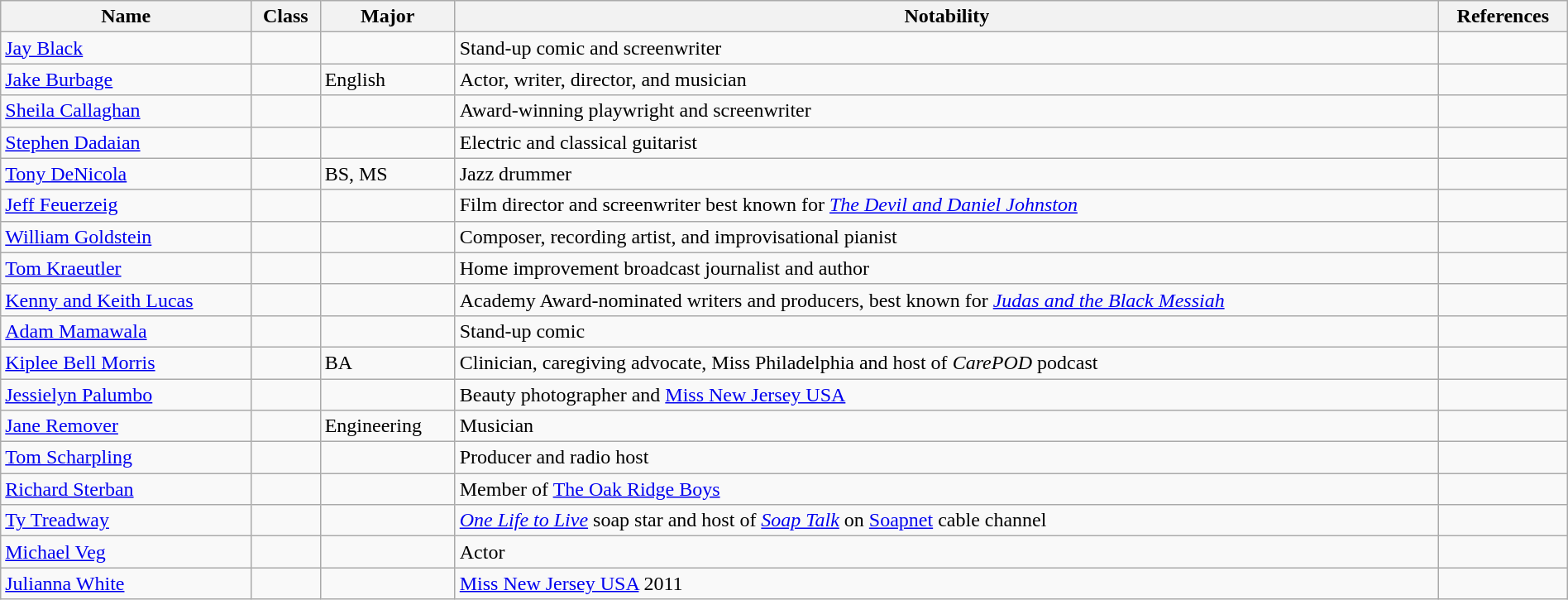<table class="wikitable sortable" style="width:100%;">
<tr>
<th>Name</th>
<th>Class</th>
<th>Major</th>
<th>Notability</th>
<th>References</th>
</tr>
<tr>
<td><a href='#'>Jay Black</a></td>
<td></td>
<td></td>
<td>Stand-up comic and screenwriter</td>
<td></td>
</tr>
<tr>
<td><a href='#'>Jake Burbage</a></td>
<td></td>
<td>English</td>
<td>Actor, writer, director, and musician</td>
<td></td>
</tr>
<tr>
<td><a href='#'>Sheila Callaghan</a></td>
<td></td>
<td></td>
<td>Award-winning playwright and screenwriter</td>
<td></td>
</tr>
<tr>
<td><a href='#'>Stephen Dadaian</a></td>
<td></td>
<td></td>
<td>Electric and classical guitarist</td>
<td></td>
</tr>
<tr>
<td><a href='#'>Tony DeNicola</a></td>
<td></td>
<td>BS, MS</td>
<td>Jazz drummer</td>
<td></td>
</tr>
<tr>
<td><a href='#'>Jeff Feuerzeig</a></td>
<td></td>
<td></td>
<td>Film director and screenwriter best known for <em><a href='#'>The Devil and Daniel Johnston</a></em></td>
<td></td>
</tr>
<tr>
<td><a href='#'>William Goldstein</a></td>
<td></td>
<td></td>
<td>Composer, recording artist, and improvisational pianist</td>
<td></td>
</tr>
<tr>
<td><a href='#'>Tom Kraeutler</a></td>
<td></td>
<td></td>
<td>Home improvement broadcast journalist and author</td>
<td></td>
</tr>
<tr>
<td><a href='#'>Kenny and Keith Lucas</a></td>
<td></td>
<td></td>
<td>Academy Award-nominated writers and producers, best known for <em><a href='#'>Judas and the Black Messiah</a></em></td>
<td></td>
</tr>
<tr>
<td><a href='#'>Adam Mamawala</a></td>
<td></td>
<td></td>
<td>Stand-up comic</td>
<td></td>
</tr>
<tr>
<td><a href='#'>Kiplee Bell Morris</a></td>
<td></td>
<td>BA</td>
<td>Clinician, caregiving advocate, Miss Philadelphia and host of <em>CarePOD</em> podcast</td>
<td></td>
</tr>
<tr>
<td><a href='#'>Jessielyn Palumbo</a></td>
<td></td>
<td></td>
<td>Beauty photographer and <a href='#'>Miss New Jersey USA</a></td>
<td></td>
</tr>
<tr>
<td><a href='#'>Jane Remover</a></td>
<td></td>
<td>Engineering</td>
<td>Musician</td>
<td></td>
</tr>
<tr>
<td><a href='#'>Tom Scharpling</a></td>
<td></td>
<td></td>
<td>Producer and radio host</td>
<td></td>
</tr>
<tr>
<td><a href='#'>Richard Sterban</a></td>
<td></td>
<td></td>
<td>Member of <a href='#'>The Oak Ridge Boys</a></td>
<td></td>
</tr>
<tr>
<td><a href='#'>Ty Treadway</a></td>
<td></td>
<td></td>
<td><em><a href='#'>One Life to Live</a></em> soap star and host of <em><a href='#'>Soap Talk</a></em> on <a href='#'>Soapnet</a> cable channel</td>
<td></td>
</tr>
<tr>
<td><a href='#'>Michael Veg</a></td>
<td></td>
<td></td>
<td>Actor</td>
<td></td>
</tr>
<tr>
<td><a href='#'>Julianna White</a></td>
<td></td>
<td></td>
<td><a href='#'>Miss New Jersey USA</a> 2011</td>
<td></td>
</tr>
</table>
